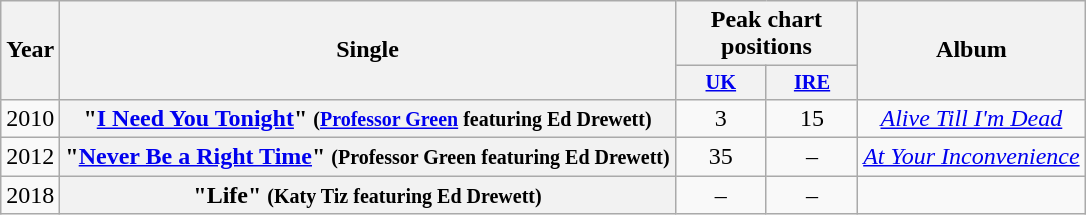<table class="wikitable plainrowheaders" style="text-align:center;">
<tr>
<th scope="col" rowspan="2">Year</th>
<th scope="col" rowspan="2">Single</th>
<th scope="col" colspan="2">Peak chart<br>positions</th>
<th scope="col" rowspan="2">Album</th>
</tr>
<tr>
<th style="width:4em;font-size:85%"><a href='#'>UK</a></th>
<th style="width:4em;font-size:85%"><a href='#'>IRE</a></th>
</tr>
<tr>
<td>2010</td>
<th scope="row">"<a href='#'>I Need You Tonight</a>" <small>(<a href='#'>Professor Green</a> featuring Ed Drewett)</small></th>
<td>3</td>
<td>15</td>
<td><em><a href='#'>Alive Till I'm Dead</a></em></td>
</tr>
<tr>
<td>2012</td>
<th scope="row">"<a href='#'>Never Be a Right Time</a>" <small>(Professor Green featuring Ed Drewett)</small></th>
<td>35</td>
<td>–</td>
<td><em><a href='#'>At Your Inconvenience</a></em></td>
</tr>
<tr>
<td>2018</td>
<th scope="row">"Life" <small>(Katy Tiz featuring Ed Drewett)</small></th>
<td>–</td>
<td>–</td>
<td></td>
</tr>
</table>
